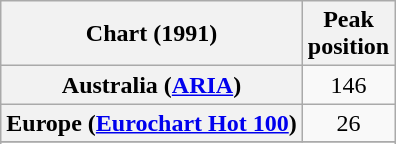<table class="wikitable sortable plainrowheaders" style="text-align:center">
<tr>
<th>Chart (1991)</th>
<th>Peak<br>position</th>
</tr>
<tr>
<th scope="row">Australia (<a href='#'>ARIA</a>)</th>
<td>146</td>
</tr>
<tr>
<th scope="row">Europe (<a href='#'>Eurochart Hot 100</a>)</th>
<td>26</td>
</tr>
<tr>
</tr>
<tr>
</tr>
</table>
